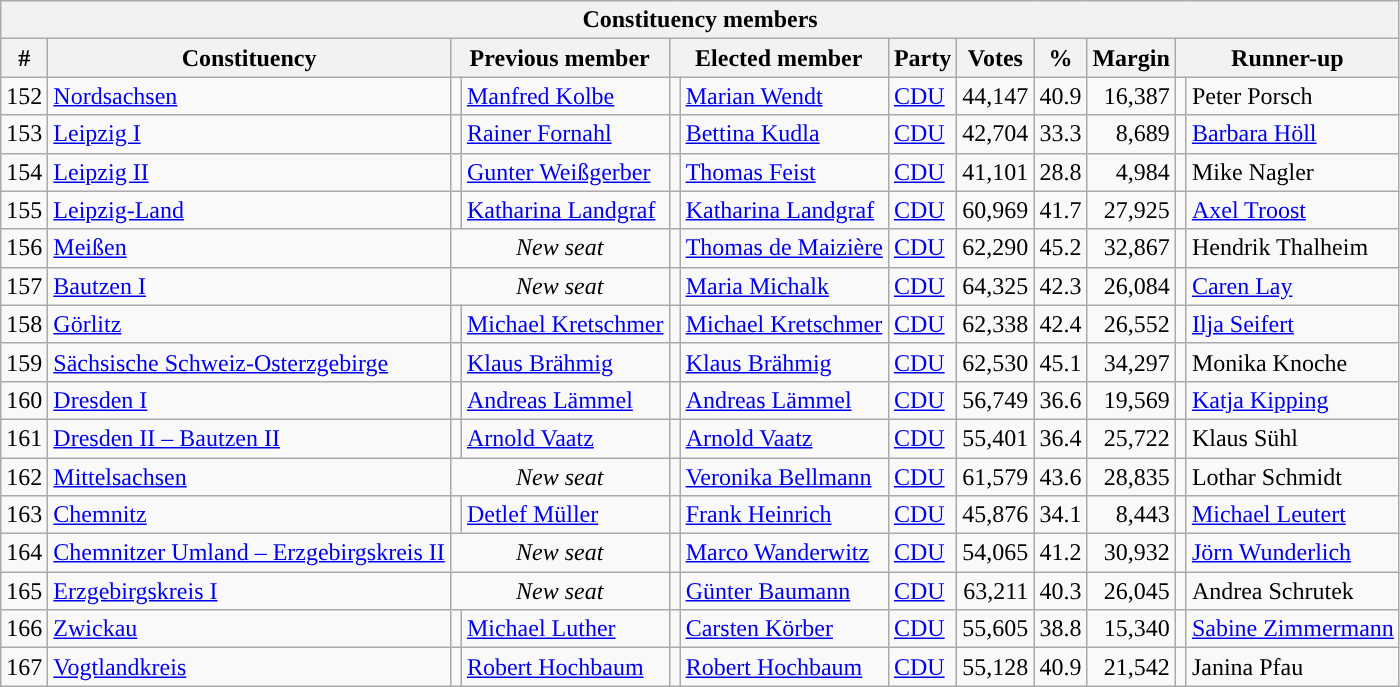<table class="wikitable sortable" style="text-align:right">
<tr>
<th colspan="12">Constituency members</th>
</tr>
<tr>
<th>#</th>
<th>Constituency</th>
<th colspan="2">Previous member</th>
<th colspan="2">Elected member</th>
<th>Party</th>
<th>Votes</th>
<th>%</th>
<th>Margin</th>
<th colspan="2">Runner-up</th>
</tr>
<tr>
<td>152</td>
<td align=left><a href='#'>Nordsachsen</a></td>
<td bgcolor=></td>
<td align=left><a href='#'>Manfred Kolbe</a></td>
<td></td>
<td align=left><a href='#'>Marian Wendt</a></td>
<td align=left><a href='#'>CDU</a></td>
<td>44,147</td>
<td>40.9</td>
<td>16,387</td>
<td bgcolor=></td>
<td align=left>Peter Porsch</td>
</tr>
<tr>
<td>153</td>
<td align=left><a href='#'>Leipzig I</a></td>
<td bgcolor=></td>
<td align=left><a href='#'>Rainer Fornahl</a></td>
<td></td>
<td align=left><a href='#'>Bettina Kudla</a></td>
<td align=left><a href='#'>CDU</a></td>
<td>42,704</td>
<td>33.3</td>
<td>8,689</td>
<td bgcolor=></td>
<td align=left><a href='#'>Barbara Höll</a></td>
</tr>
<tr>
<td>154</td>
<td align=left><a href='#'>Leipzig II</a></td>
<td bgcolor=></td>
<td align=left><a href='#'>Gunter Weißgerber</a></td>
<td></td>
<td align=left><a href='#'>Thomas Feist</a></td>
<td align=left><a href='#'>CDU</a></td>
<td>41,101</td>
<td>28.8</td>
<td>4,984</td>
<td bgcolor=></td>
<td align=left>Mike Nagler</td>
</tr>
<tr>
<td>155</td>
<td align=left><a href='#'>Leipzig-Land</a></td>
<td bgcolor=></td>
<td align=left><a href='#'>Katharina Landgraf</a></td>
<td bgcolor=></td>
<td align=left><a href='#'>Katharina Landgraf</a></td>
<td align=left><a href='#'>CDU</a></td>
<td>60,969</td>
<td>41.7</td>
<td>27,925</td>
<td bgcolor=></td>
<td align=left><a href='#'>Axel Troost</a></td>
</tr>
<tr>
<td>156</td>
<td align=left><a href='#'>Meißen</a></td>
<td align=center colspan=2><em>New seat</em></td>
<td bgcolor=></td>
<td align=left><a href='#'>Thomas de Maizière</a></td>
<td align=left><a href='#'>CDU</a></td>
<td>62,290</td>
<td>45.2</td>
<td>32,867</td>
<td bgcolor=></td>
<td align=left>Hendrik Thalheim</td>
</tr>
<tr>
<td>157</td>
<td align=left><a href='#'>Bautzen I</a></td>
<td align=center colspan=2><em>New seat</em></td>
<td bgcolor=></td>
<td align=left><a href='#'>Maria Michalk</a></td>
<td align=left><a href='#'>CDU</a></td>
<td>64,325</td>
<td>42.3</td>
<td>26,084</td>
<td bgcolor=></td>
<td align=left><a href='#'>Caren Lay</a></td>
</tr>
<tr>
<td>158</td>
<td align=left><a href='#'>Görlitz</a></td>
<td bgcolor=></td>
<td align=left><a href='#'>Michael Kretschmer</a></td>
<td bgcolor=></td>
<td align=left><a href='#'>Michael Kretschmer</a></td>
<td align=left><a href='#'>CDU</a></td>
<td>62,338</td>
<td>42.4</td>
<td>26,552</td>
<td bgcolor=></td>
<td align=left><a href='#'>Ilja Seifert</a></td>
</tr>
<tr>
<td>159</td>
<td align=left><a href='#'>Sächsische Schweiz-Osterzgebirge</a></td>
<td bgcolor=></td>
<td align=left><a href='#'>Klaus Brähmig</a></td>
<td bgcolor=></td>
<td align=left><a href='#'>Klaus Brähmig</a></td>
<td align=left><a href='#'>CDU</a></td>
<td>62,530</td>
<td>45.1</td>
<td>34,297</td>
<td bgcolor=></td>
<td align=left>Monika Knoche</td>
</tr>
<tr>
<td>160</td>
<td align=left><a href='#'>Dresden I</a></td>
<td bgcolor=></td>
<td align=left><a href='#'>Andreas Lämmel</a></td>
<td bgcolor=></td>
<td align=left><a href='#'>Andreas Lämmel</a></td>
<td align=left><a href='#'>CDU</a></td>
<td>56,749</td>
<td>36.6</td>
<td>19,569</td>
<td bgcolor=></td>
<td align=left><a href='#'>Katja Kipping</a></td>
</tr>
<tr>
<td>161</td>
<td align=left><a href='#'>Dresden II – Bautzen II</a></td>
<td bgcolor=></td>
<td align=left><a href='#'>Arnold Vaatz</a></td>
<td bgcolor=></td>
<td align=left><a href='#'>Arnold Vaatz</a></td>
<td align=left><a href='#'>CDU</a></td>
<td>55,401</td>
<td>36.4</td>
<td>25,722</td>
<td bgcolor=></td>
<td align=left>Klaus Sühl</td>
</tr>
<tr>
<td>162</td>
<td align=left><a href='#'>Mittelsachsen</a></td>
<td align=center colspan=2><em>New seat</em></td>
<td bgcolor=></td>
<td align=left><a href='#'>Veronika Bellmann</a></td>
<td align=left><a href='#'>CDU</a></td>
<td>61,579</td>
<td>43.6</td>
<td>28,835</td>
<td bgcolor=></td>
<td align=left>Lothar Schmidt</td>
</tr>
<tr>
<td>163</td>
<td align=left><a href='#'>Chemnitz</a></td>
<td bgcolor=></td>
<td align=left><a href='#'>Detlef Müller</a></td>
<td bgcolor=></td>
<td align=left><a href='#'>Frank Heinrich</a></td>
<td align=left><a href='#'>CDU</a></td>
<td>45,876</td>
<td>34.1</td>
<td>8,443</td>
<td bgcolor=></td>
<td align=left><a href='#'>Michael Leutert</a></td>
</tr>
<tr>
<td>164</td>
<td align=left><a href='#'>Chemnitzer Umland – Erzgebirgskreis II</a></td>
<td align=center colspan=2><em>New seat</em></td>
<td bgcolor=></td>
<td align=left><a href='#'>Marco Wanderwitz</a></td>
<td align=left><a href='#'>CDU</a></td>
<td>54,065</td>
<td>41.2</td>
<td>30,932</td>
<td bgcolor=></td>
<td align=left><a href='#'>Jörn Wunderlich</a></td>
</tr>
<tr>
<td>165</td>
<td align=left><a href='#'>Erzgebirgskreis I</a></td>
<td align=center colspan=2><em>New seat</em></td>
<td bgcolor=></td>
<td align=left><a href='#'>Günter Baumann</a></td>
<td align=left><a href='#'>CDU</a></td>
<td>63,211</td>
<td>40.3</td>
<td>26,045</td>
<td bgcolor=></td>
<td align=left>Andrea Schrutek</td>
</tr>
<tr>
<td>166</td>
<td align=left><a href='#'>Zwickau</a></td>
<td bgcolor=></td>
<td align=left><a href='#'>Michael Luther</a></td>
<td></td>
<td align=left><a href='#'>Carsten Körber</a></td>
<td align=left><a href='#'>CDU</a></td>
<td>55,605</td>
<td>38.8</td>
<td>15,340</td>
<td bgcolor=></td>
<td align=left><a href='#'>Sabine Zimmermann</a></td>
</tr>
<tr>
<td>167</td>
<td align=left><a href='#'>Vogtlandkreis</a></td>
<td bgcolor=></td>
<td align=left><a href='#'>Robert Hochbaum</a></td>
<td></td>
<td align=left><a href='#'>Robert Hochbaum</a></td>
<td align="left"><a href='#'>CDU</a></td>
<td>55,128</td>
<td>40.9</td>
<td>21,542</td>
<td bgcolor=></td>
<td align=left>Janina Pfau</td>
</tr>
</table>
